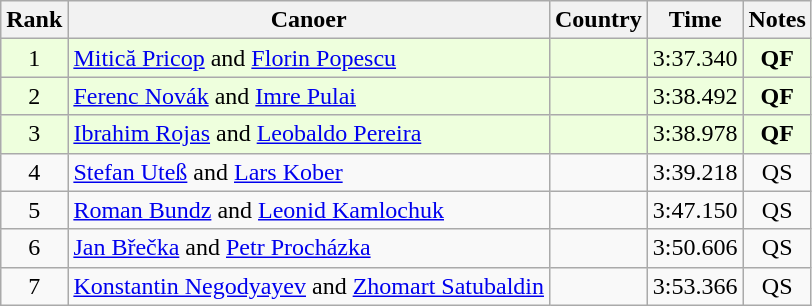<table class="wikitable sortable">
<tr>
<th>Rank</th>
<th>Canoer</th>
<th>Country</th>
<th>Time</th>
<th>Notes</th>
</tr>
<tr bgcolor = "eeffdd">
<td align="center">1</td>
<td align="left"><a href='#'>Mitică Pricop</a> and <a href='#'>Florin Popescu</a></td>
<td align="left"></td>
<td align="center">3:37.340</td>
<td align="center"><strong>QF</strong></td>
</tr>
<tr bgcolor = "eeffdd">
<td align="center">2</td>
<td align="left"><a href='#'>Ferenc Novák</a> and <a href='#'>Imre Pulai</a></td>
<td align="left"></td>
<td align="center">3:38.492</td>
<td align="center"><strong>QF</strong></td>
</tr>
<tr bgcolor = "eeffdd">
<td align="center">3</td>
<td align="left"><a href='#'>Ibrahim Rojas</a> and <a href='#'>Leobaldo Pereira</a></td>
<td align="left"></td>
<td align="center">3:38.978</td>
<td align="center"><strong>QF</strong></td>
</tr>
<tr>
<td align="center">4</td>
<td align="left"><a href='#'>Stefan Uteß</a> and <a href='#'>Lars Kober</a></td>
<td align="left"></td>
<td align="center">3:39.218</td>
<td align="center">QS</td>
</tr>
<tr>
<td align="center">5</td>
<td align="left"><a href='#'>Roman Bundz</a> and <a href='#'>Leonid Kamlochuk</a></td>
<td align="left"></td>
<td align="center">3:47.150</td>
<td align="center">QS</td>
</tr>
<tr>
<td align="center">6</td>
<td align="left"><a href='#'>Jan Břečka</a> and <a href='#'>Petr Procházka</a></td>
<td align="left"></td>
<td align="center">3:50.606</td>
<td align="center">QS</td>
</tr>
<tr>
<td align="center">7</td>
<td align="left"><a href='#'>Konstantin Negodyayev</a> and <a href='#'>Zhomart Satubaldin</a></td>
<td align="left"></td>
<td align="center">3:53.366</td>
<td align="center">QS</td>
</tr>
</table>
